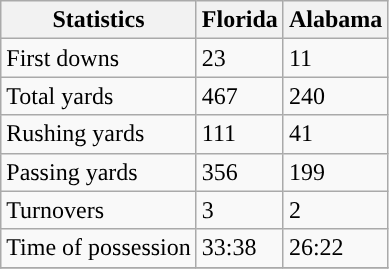<table class="wikitable" style="float: left;">
<tr>
<th>Statistics</th>
<th>Florida</th>
<th>Alabama</th>
</tr>
<tr>
<td>First downs</td>
<td>23</td>
<td>11</td>
</tr>
<tr>
<td>Total yards</td>
<td>467</td>
<td>240</td>
</tr>
<tr>
<td>Rushing yards</td>
<td>111</td>
<td>41</td>
</tr>
<tr>
<td>Passing yards</td>
<td>356</td>
<td>199</td>
</tr>
<tr>
<td>Turnovers</td>
<td>3</td>
<td>2</td>
</tr>
<tr>
<td>Time of possession</td>
<td>33:38</td>
<td>26:22</td>
</tr>
<tr>
</tr>
</table>
